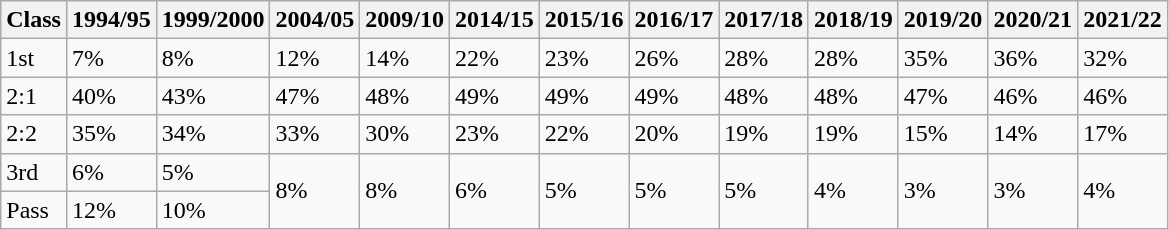<table class=wikitable>
<tr>
<th>Class</th>
<th>1994/95</th>
<th>1999/2000</th>
<th>2004/05</th>
<th>2009/10</th>
<th>2014/15</th>
<th>2015/16</th>
<th>2016/17</th>
<th>2017/18</th>
<th>2018/19</th>
<th>2019/20</th>
<th>2020/21</th>
<th>2021/22</th>
</tr>
<tr>
<td>1st</td>
<td>7%</td>
<td>8%</td>
<td>12%</td>
<td>14%</td>
<td>22%</td>
<td>23%</td>
<td>26%</td>
<td>28%</td>
<td>28%</td>
<td>35%</td>
<td>36%</td>
<td>32%</td>
</tr>
<tr>
<td>2:1</td>
<td>40%</td>
<td>43%</td>
<td>47%</td>
<td>48%</td>
<td>49%</td>
<td>49%</td>
<td>49%</td>
<td>48%</td>
<td>48%</td>
<td>47%</td>
<td>46%</td>
<td>46%</td>
</tr>
<tr>
<td>2:2</td>
<td>35%</td>
<td>34%</td>
<td>33%</td>
<td>30%</td>
<td>23%</td>
<td>22%</td>
<td>20%</td>
<td>19%</td>
<td>19%</td>
<td>15%</td>
<td>14%</td>
<td>17%</td>
</tr>
<tr>
<td>3rd</td>
<td>6%</td>
<td>5%</td>
<td rowspan=2>8%</td>
<td rowspan=2>8%</td>
<td rowspan=2>6%</td>
<td rowspan="2">5%</td>
<td rowspan="2">5%</td>
<td rowspan="2">5%</td>
<td rowspan="2">4%</td>
<td rowspan="2">3%</td>
<td rowspan="2">3%</td>
<td rowspan="2">4%</td>
</tr>
<tr>
<td>Pass</td>
<td>12%</td>
<td>10%</td>
</tr>
</table>
